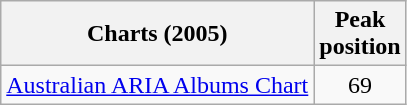<table class="wikitable sortable">
<tr>
<th align="left">Charts (2005)</th>
<th align="left">Peak<br>position</th>
</tr>
<tr>
<td align="left"><a href='#'>Australian ARIA Albums Chart</a></td>
<td style="text-align:center;">69</td>
</tr>
</table>
